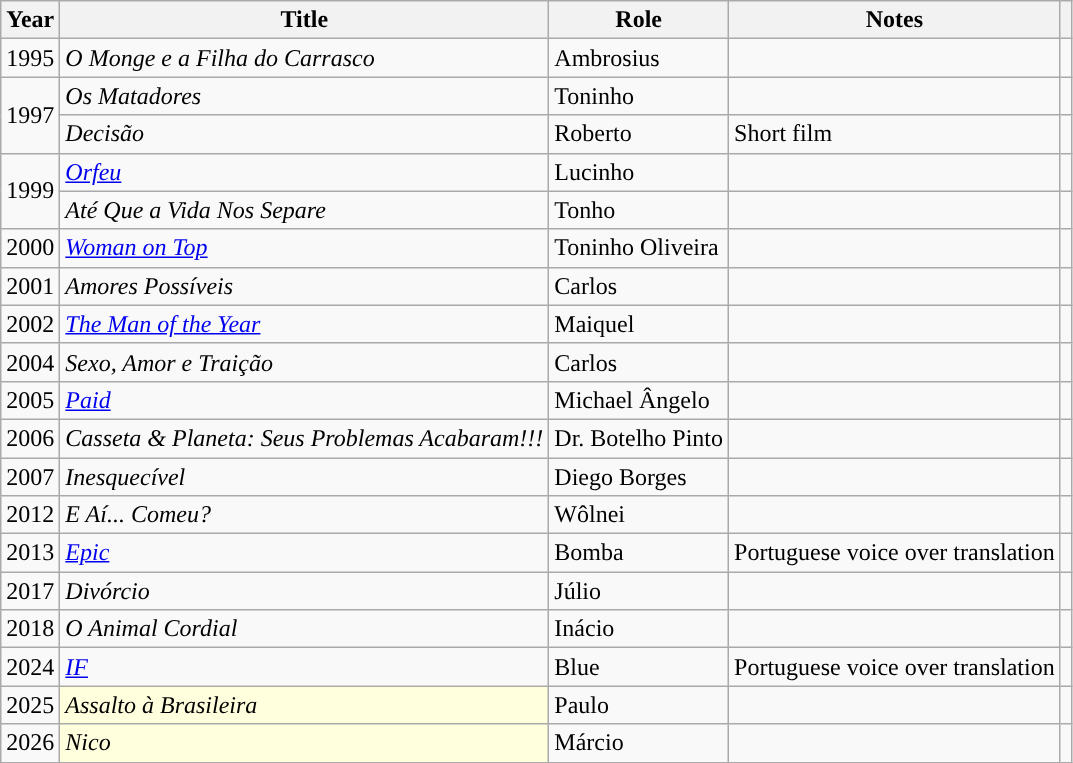<table class="wikitable sortable">
<tr>
<th>Year</th>
<th>Title</th>
<th>Role</th>
<th>Notes</th>
<th class="unsortable"></th>
</tr>
<tr>
<td>1995</td>
<td><em>O Monge e a Filha do Carrasco</em></td>
<td>Ambrosius</td>
<td></td>
<td></td>
</tr>
<tr>
<td rowspan="2">1997</td>
<td><em>Os Matadores</em></td>
<td>Toninho</td>
<td></td>
<td></td>
</tr>
<tr>
<td><em>Decisão</em></td>
<td>Roberto</td>
<td>Short film</td>
<td></td>
</tr>
<tr>
<td rowspan="2">1999</td>
<td><em><a href='#'>Orfeu</a></em></td>
<td>Lucinho</td>
<td></td>
<td></td>
</tr>
<tr>
<td><em>Até Que a Vida Nos Separe</em></td>
<td>Tonho</td>
<td></td>
<td></td>
</tr>
<tr>
<td>2000</td>
<td><em><a href='#'>Woman on Top</a></em></td>
<td>Toninho Oliveira</td>
<td></td>
<td></td>
</tr>
<tr>
<td>2001</td>
<td><em>Amores Possíveis</em></td>
<td>Carlos</td>
<td></td>
<td></td>
</tr>
<tr>
<td>2002</td>
<td><em><a href='#'>The Man of the Year</a></em></td>
<td>Maiquel</td>
<td></td>
<td></td>
</tr>
<tr>
<td>2004</td>
<td><em>Sexo, Amor e Traição</em></td>
<td>Carlos</td>
<td></td>
<td></td>
</tr>
<tr>
<td>2005</td>
<td><em><a href='#'>Paid</a></em></td>
<td>Michael Ângelo</td>
<td></td>
<td></td>
</tr>
<tr>
<td>2006</td>
<td><em>Casseta & Planeta: Seus Problemas Acabaram!!!</em></td>
<td>Dr. Botelho Pinto</td>
<td></td>
<td></td>
</tr>
<tr>
<td>2007</td>
<td><em>Inesquecível</em></td>
<td>Diego Borges</td>
<td></td>
<td></td>
</tr>
<tr>
<td>2012</td>
<td><em>E Aí... Comeu?</em></td>
<td>Wôlnei</td>
<td></td>
<td></td>
</tr>
<tr>
<td>2013</td>
<td><em><a href='#'>Epic</a></em></td>
<td>Bomba</td>
<td>Portuguese voice over translation</td>
<td></td>
</tr>
<tr>
<td>2017</td>
<td><em>Divórcio</em></td>
<td>Júlio</td>
<td></td>
<td></td>
</tr>
<tr>
<td>2018</td>
<td><em>O Animal Cordial</em></td>
<td>Inácio</td>
<td></td>
<td></td>
</tr>
<tr>
<td>2024</td>
<td><em><a href='#'>IF</a></em></td>
<td>Blue</td>
<td>Portuguese voice over translation</td>
<td></td>
</tr>
<tr>
<td>2025</td>
<td style="background-color:#FFFFDD"><em>Assalto à Brasileira</em> </td>
<td>Paulo</td>
<td></td>
<td></td>
</tr>
<tr>
<td>2026</td>
<td style="background-color:#FFFFDD"><em>Nico</em> </td>
<td>Márcio</td>
<td></td>
<td></td>
</tr>
</table>
